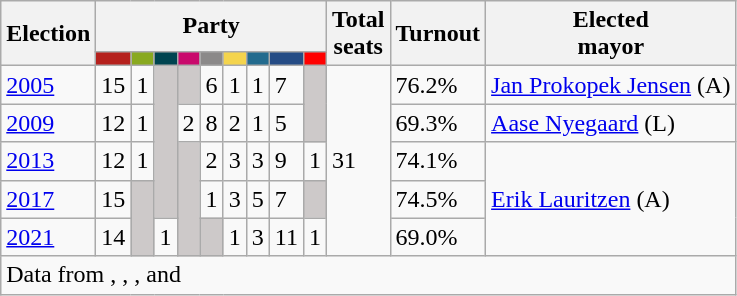<table class="wikitable">
<tr>
<th rowspan="2">Election</th>
<th colspan="9">Party</th>
<th rowspan="2">Total<br>seats</th>
<th rowspan="2">Turnout</th>
<th rowspan="2">Elected<br>mayor</th>
</tr>
<tr>
<td style="background:#B5211D;"><strong><a href='#'></a></strong></td>
<td style="background:#89A920;"><strong><a href='#'></a></strong></td>
<td style="background:#004450;"><strong><a href='#'></a></strong></td>
<td style="background:#C9096C;"><strong><a href='#'></a></strong></td>
<td style="background:#8B8989;"><strong></strong></td>
<td style="background:#F4D44D;"><strong><a href='#'></a></strong></td>
<td style="background:#236B8E;"><strong><a href='#'></a></strong></td>
<td style="background:#254C85;"><strong><a href='#'></a></strong></td>
<td style="background:#FF0000;"><strong><a href='#'></a></strong></td>
</tr>
<tr>
<td><a href='#'>2005</a></td>
<td>15</td>
<td>1</td>
<td style="background:#CDC9C9;" rowspan="4"></td>
<td style="background:#CDC9C9;"></td>
<td>6</td>
<td>1</td>
<td>1</td>
<td>7</td>
<td style="background:#CDC9C9;" rowspan="2"></td>
<td rowspan="5">31</td>
<td>76.2%</td>
<td><a href='#'>Jan Prokopek Jensen</a> (A)</td>
</tr>
<tr>
<td><a href='#'>2009</a></td>
<td>12</td>
<td>1</td>
<td>2</td>
<td>8</td>
<td>2</td>
<td>1</td>
<td>5</td>
<td>69.3%</td>
<td><a href='#'>Aase Nyegaard</a> (L)</td>
</tr>
<tr>
<td><a href='#'>2013</a></td>
<td>12</td>
<td>1</td>
<td style="background:#CDC9C9;" rowspan="3"></td>
<td>2</td>
<td>3</td>
<td>3</td>
<td>9</td>
<td>1</td>
<td>74.1%</td>
<td rowspan="3"><a href='#'>Erik Lauritzen</a> (A)</td>
</tr>
<tr>
<td><a href='#'>2017</a></td>
<td>15</td>
<td style="background:#CDC9C9;" rowspan="2"></td>
<td>1</td>
<td>3</td>
<td>5</td>
<td>7</td>
<td style="background:#CDC9C9;"></td>
<td>74.5%</td>
</tr>
<tr>
<td><a href='#'>2021</a></td>
<td>14</td>
<td>1</td>
<td style="background:#CDC9C9;"></td>
<td>1</td>
<td>3</td>
<td>11</td>
<td>1</td>
<td>69.0%</td>
</tr>
<tr>
<td colspan="15">Data from , , ,  and </td>
</tr>
</table>
